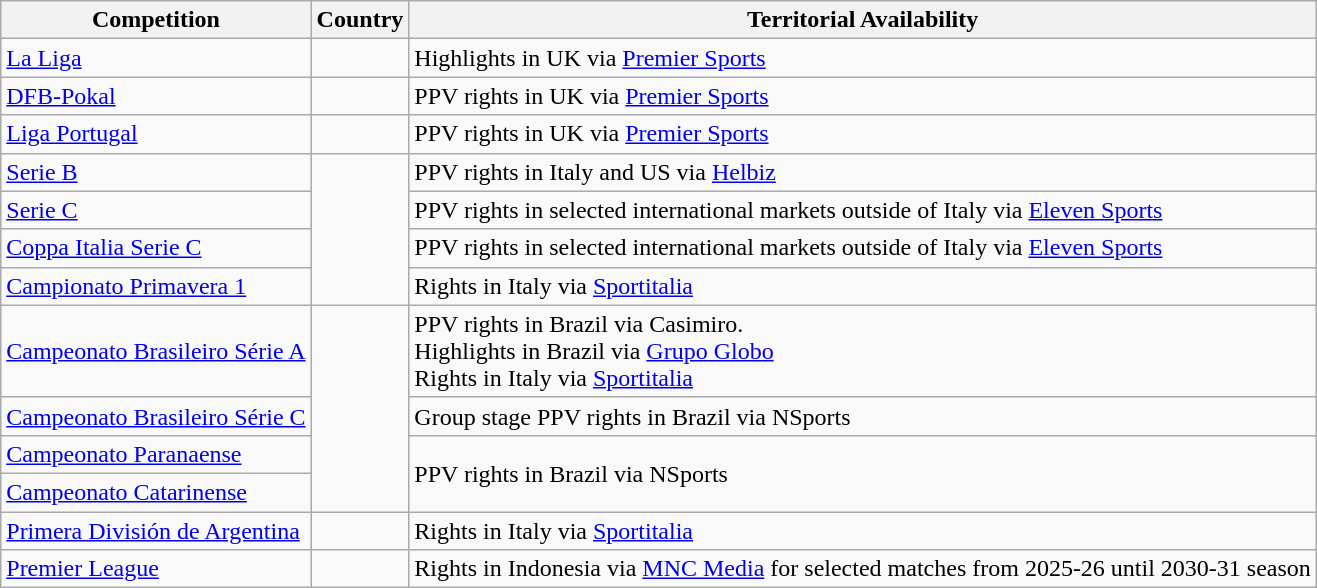<table class="wikitable">
<tr>
<th>Competition</th>
<th>Country</th>
<th>Territorial Availability</th>
</tr>
<tr>
<td><a href='#'>La Liga</a></td>
<td></td>
<td>Highlights in UK via <a href='#'>Premier Sports</a></td>
</tr>
<tr>
<td><a href='#'>DFB-Pokal</a></td>
<td></td>
<td>PPV rights in UK via <a href='#'>Premier Sports</a></td>
</tr>
<tr>
<td><a href='#'>Liga Portugal</a></td>
<td></td>
<td>PPV rights in UK via <a href='#'>Premier Sports</a></td>
</tr>
<tr>
<td><a href='#'>Serie B</a></td>
<td rowspan="4"></td>
<td>PPV rights in Italy and US via <a href='#'>Helbiz</a></td>
</tr>
<tr>
<td><a href='#'>Serie C</a></td>
<td>PPV rights in selected international markets outside of Italy via <a href='#'>Eleven Sports</a></td>
</tr>
<tr>
<td><a href='#'>Coppa Italia Serie C</a></td>
<td>PPV rights in selected international markets outside of Italy via <a href='#'>Eleven Sports</a></td>
</tr>
<tr>
<td><a href='#'>Campionato Primavera 1</a></td>
<td>Rights in Italy via <a href='#'>Sportitalia</a></td>
</tr>
<tr>
<td><a href='#'>Campeonato Brasileiro Série A</a></td>
<td rowspan="4"></td>
<td>PPV rights in Brazil via Casimiro.<br>Highlights in Brazil via <a href='#'>Grupo Globo</a><br>Rights in Italy via <a href='#'>Sportitalia</a></td>
</tr>
<tr>
<td><a href='#'>Campeonato Brasileiro Série C</a></td>
<td>Group stage PPV rights in Brazil via NSports</td>
</tr>
<tr>
<td><a href='#'>Campeonato Paranaense</a></td>
<td rowspan="2">PPV rights in Brazil via NSports</td>
</tr>
<tr>
<td><a href='#'>Campeonato Catarinense</a></td>
</tr>
<tr>
<td><a href='#'>Primera División de Argentina</a></td>
<td></td>
<td>Rights in Italy via <a href='#'>Sportitalia</a></td>
</tr>
<tr>
<td><a href='#'>Premier League</a></td>
<td></td>
<td>Rights in Indonesia via <a href='#'>MNC Media</a> for selected matches from 2025-26 until 2030-31 season</td>
</tr>
</table>
